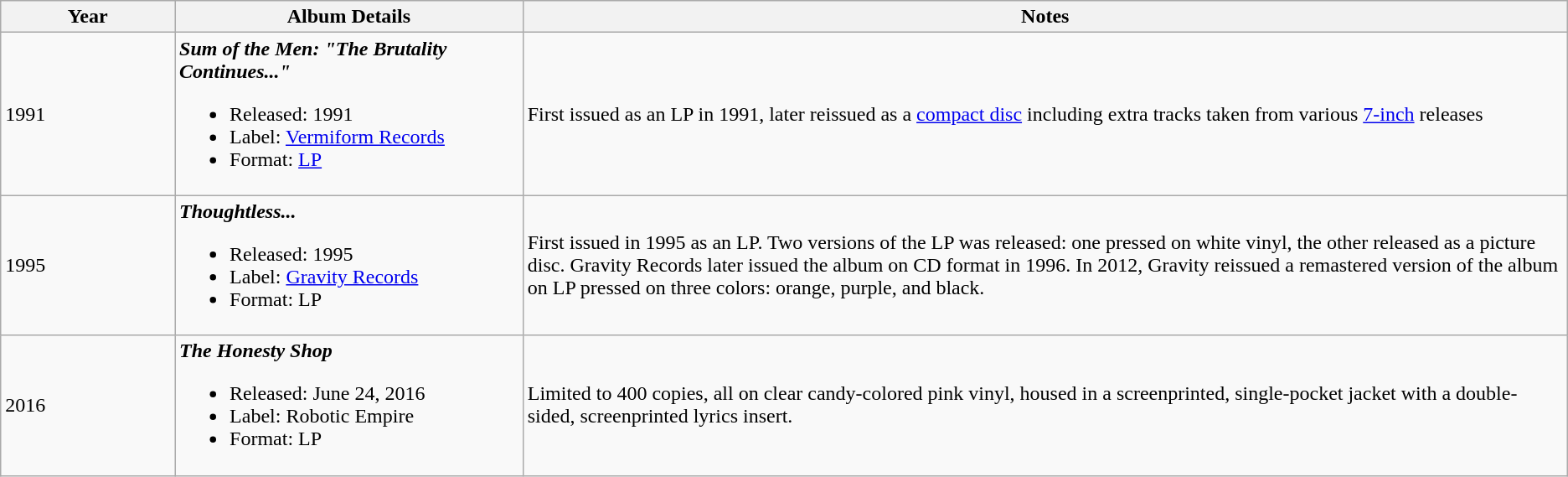<table class ="wikitable">
<tr>
<th style="width: 5%">Year</th>
<th style="width:10%">Album Details</th>
<th style="width:30%">Notes</th>
</tr>
<tr>
<td>1991</td>
<td><strong><em>Sum of the Men: "The Brutality Continues..."</em></strong><br><ul><li>Released: 1991</li><li>Label: <a href='#'>Vermiform Records</a></li><li>Format: <a href='#'>LP</a></li></ul></td>
<td>First issued as an LP in 1991, later reissued as a <a href='#'>compact disc</a> including extra tracks taken from various <a href='#'>7-inch</a> releases</td>
</tr>
<tr>
<td>1995</td>
<td><strong><em>Thoughtless...</em></strong><br><ul><li>Released: 1995</li><li>Label: <a href='#'>Gravity Records</a></li><li>Format: LP</li></ul></td>
<td>First issued in 1995 as an LP. Two versions of the LP was released: one pressed on white vinyl, the other released as a picture disc. Gravity Records later issued the album on CD format in 1996. In 2012, Gravity reissued a remastered version of the album on LP pressed on three colors: orange, purple, and black.</td>
</tr>
<tr>
<td>2016</td>
<td><strong><em>The Honesty Shop</em></strong><br><ul><li>Released: June 24, 2016</li><li>Label: Robotic Empire</li><li>Format: LP</li></ul></td>
<td>Limited to 400 copies, all on clear candy-colored pink vinyl, housed in a screenprinted, single-pocket jacket with a double-sided, screenprinted lyrics insert.</td>
</tr>
</table>
